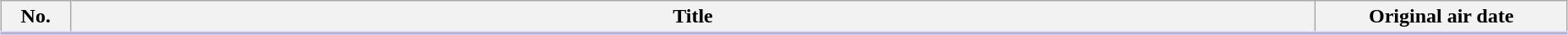<table class="wikitable" style="width:98%; margin:auto; background:#FFF;">
<tr style="border-bottom: 3px solid #CCF;">
<th style="width:3em;">No.</th>
<th>Title</th>
<th style="width:12em;">Original air date</th>
</tr>
<tr>
</tr>
</table>
